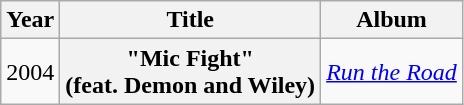<table class="wikitable plainrowheaders" style="text-align:center;">
<tr>
<th scope="col">Year</th>
<th scope="col">Title</th>
<th scope="col">Album</th>
</tr>
<tr>
<td>2004</td>
<th scope="row">"Mic Fight"<br><span>(feat. Demon and Wiley)</span></th>
<td><em><a href='#'>Run the Road</a></em></td>
</tr>
</table>
